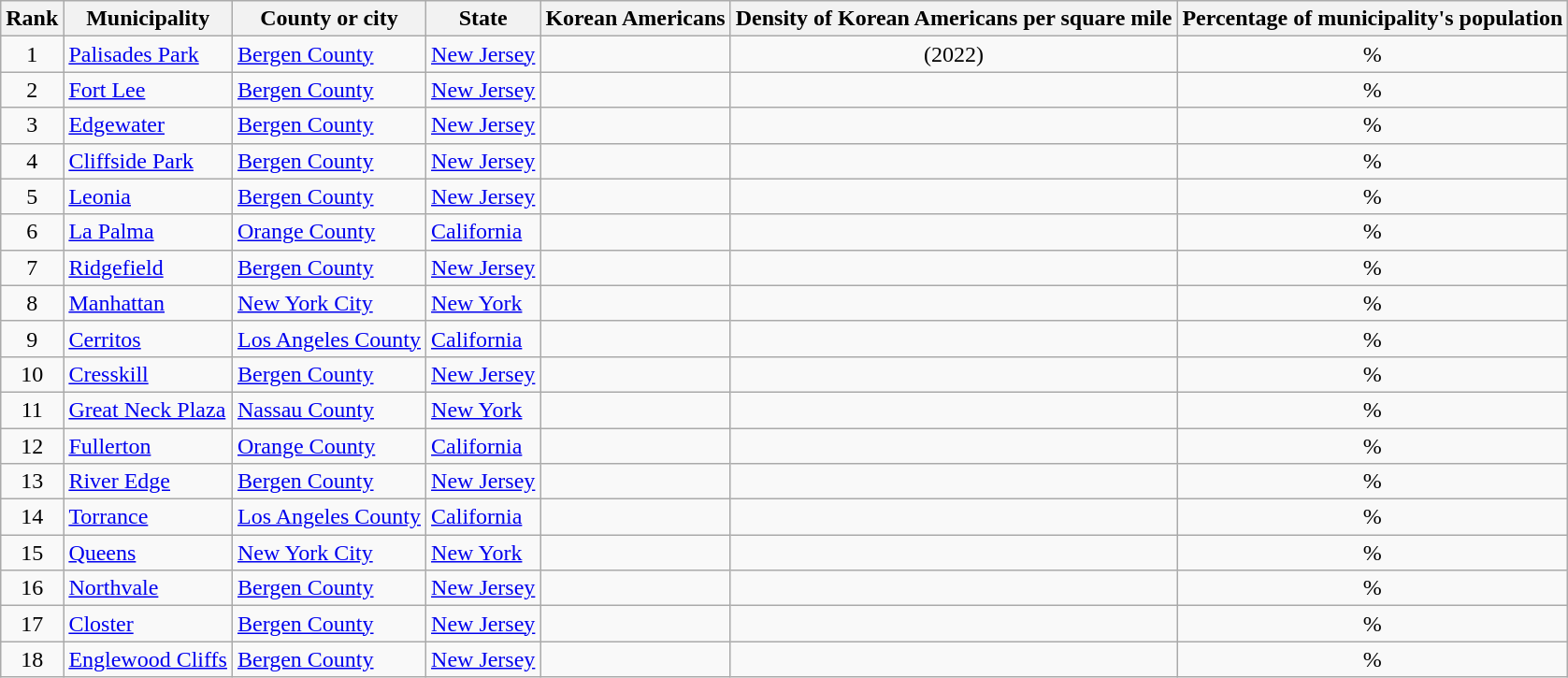<table class="wikitable sortable">
<tr>
<th>Rank</th>
<th>Municipality</th>
<th>County or city</th>
<th>State</th>
<th>Korean Americans</th>
<th>Density of Korean Americans per square mile</th>
<th>Percentage of municipality's population</th>
</tr>
<tr>
<td align=center>1</td>
<td><a href='#'>Palisades Park</a></td>
<td><a href='#'>Bergen County</a></td>
<td><a href='#'>New Jersey</a></td>
<td align=right></td>
<td align=center> (2022)</td>
<td align=center>%</td>
</tr>
<tr>
<td align=center>2</td>
<td><a href='#'>Fort Lee</a></td>
<td><a href='#'>Bergen County</a></td>
<td><a href='#'>New Jersey</a></td>
<td align=right></td>
<td align=center></td>
<td align=center>%</td>
</tr>
<tr>
<td align=center>3</td>
<td><a href='#'>Edgewater</a></td>
<td><a href='#'>Bergen County</a></td>
<td><a href='#'>New Jersey</a></td>
<td align=right></td>
<td align=center></td>
<td align=center>%</td>
</tr>
<tr>
<td align=center>4</td>
<td><a href='#'>Cliffside Park</a></td>
<td><a href='#'>Bergen County</a></td>
<td><a href='#'>New Jersey</a></td>
<td align=right></td>
<td align=center></td>
<td align=center>%</td>
</tr>
<tr>
<td align=center>5</td>
<td><a href='#'>Leonia</a></td>
<td><a href='#'>Bergen County</a></td>
<td><a href='#'>New Jersey</a></td>
<td align=right></td>
<td align=center></td>
<td align=center>%</td>
</tr>
<tr>
<td align=center>6</td>
<td><a href='#'>La Palma</a></td>
<td><a href='#'>Orange County</a></td>
<td><a href='#'>California</a></td>
<td align=right></td>
<td align=center></td>
<td align=center>%</td>
</tr>
<tr>
<td align=center>7</td>
<td><a href='#'>Ridgefield</a></td>
<td><a href='#'>Bergen County</a></td>
<td><a href='#'>New Jersey</a></td>
<td align=right></td>
<td align=center></td>
<td align=center>%</td>
</tr>
<tr>
<td align=center>8</td>
<td><a href='#'>Manhattan</a></td>
<td><a href='#'>New York City</a></td>
<td><a href='#'>New York</a></td>
<td align=right></td>
<td align=center></td>
<td align=center>%</td>
</tr>
<tr>
<td align=center>9</td>
<td><a href='#'>Cerritos</a></td>
<td><a href='#'>Los Angeles County</a></td>
<td><a href='#'>California</a></td>
<td align=right></td>
<td align=center></td>
<td align=center>%</td>
</tr>
<tr>
<td align=center>10</td>
<td><a href='#'>Cresskill</a></td>
<td><a href='#'>Bergen County</a></td>
<td><a href='#'>New Jersey</a></td>
<td align=right></td>
<td align=center></td>
<td align=center>%</td>
</tr>
<tr>
<td align=center>11</td>
<td><a href='#'>Great Neck Plaza</a></td>
<td><a href='#'>Nassau County</a></td>
<td><a href='#'>New York</a></td>
<td align=right></td>
<td align=center></td>
<td align=center>%</td>
</tr>
<tr>
<td align=center>12</td>
<td><a href='#'>Fullerton</a></td>
<td><a href='#'>Orange County</a></td>
<td><a href='#'>California</a></td>
<td align=right></td>
<td align=center></td>
<td align=center>%</td>
</tr>
<tr>
<td align=center>13</td>
<td><a href='#'>River Edge</a></td>
<td><a href='#'>Bergen County</a></td>
<td><a href='#'>New Jersey</a></td>
<td align=right></td>
<td align=center></td>
<td align=center>%</td>
</tr>
<tr>
<td align=center>14</td>
<td><a href='#'>Torrance</a></td>
<td><a href='#'>Los Angeles County</a></td>
<td><a href='#'>California</a></td>
<td align=right></td>
<td align=center></td>
<td align=center>%</td>
</tr>
<tr>
<td align=center>15</td>
<td><a href='#'>Queens</a></td>
<td><a href='#'>New York City</a></td>
<td><a href='#'>New York</a></td>
<td align=right></td>
<td align=center></td>
<td align=center>%</td>
</tr>
<tr>
<td align=center>16</td>
<td><a href='#'>Northvale</a></td>
<td><a href='#'>Bergen County</a></td>
<td><a href='#'>New Jersey</a></td>
<td align=right></td>
<td align=center></td>
<td align=center>%</td>
</tr>
<tr>
<td align=center>17</td>
<td><a href='#'>Closter</a></td>
<td><a href='#'>Bergen County</a></td>
<td><a href='#'>New Jersey</a></td>
<td align=right></td>
<td align=center></td>
<td align=center>%</td>
</tr>
<tr>
<td align=center>18</td>
<td><a href='#'>Englewood Cliffs</a></td>
<td><a href='#'>Bergen County</a></td>
<td><a href='#'>New Jersey</a></td>
<td align=right></td>
<td align=center></td>
<td align=center>%</td>
</tr>
</table>
